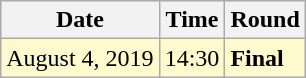<table class="wikitable">
<tr>
<th>Date</th>
<th>Time</th>
<th>Round</th>
</tr>
<tr style=background:lemonchiffon>
<td>August 4, 2019</td>
<td>14:30</td>
<td><strong>Final</strong></td>
</tr>
</table>
